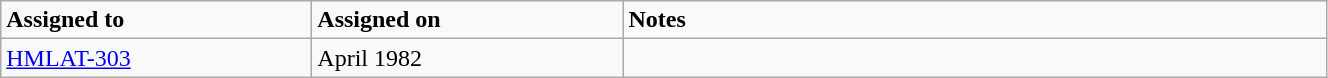<table class="wikitable" style="width: 70%;">
<tr>
<td style="width: 200px;"><strong>Assigned to</strong></td>
<td style="width: 200px;"><strong>Assigned on</strong></td>
<td><strong>Notes</strong></td>
</tr>
<tr>
<td><a href='#'>HMLAT-303</a></td>
<td>April 1982</td>
<td></td>
</tr>
</table>
